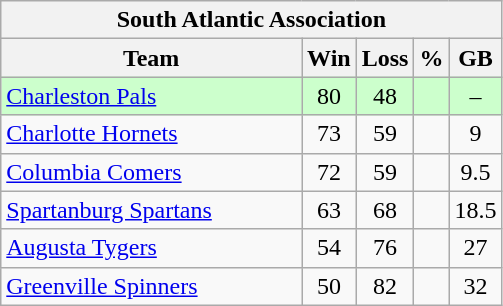<table class="wikitable">
<tr>
<th colspan="5">South Atlantic Association</th>
</tr>
<tr>
<th width="60%">Team</th>
<th>Win</th>
<th>Loss</th>
<th>%</th>
<th>GB</th>
</tr>
<tr align=center bgcolor=ccffcc>
<td align=left><a href='#'>Charleston Pals</a></td>
<td>80</td>
<td>48</td>
<td></td>
<td>–</td>
</tr>
<tr align=center>
<td align=left><a href='#'>Charlotte Hornets</a></td>
<td>73</td>
<td>59</td>
<td></td>
<td>9</td>
</tr>
<tr align=center>
<td align=left><a href='#'>Columbia Comers</a></td>
<td>72</td>
<td>59</td>
<td></td>
<td>9.5</td>
</tr>
<tr align=center>
<td align=left><a href='#'>Spartanburg Spartans</a></td>
<td>63</td>
<td>68</td>
<td></td>
<td>18.5</td>
</tr>
<tr align=center>
<td align=left><a href='#'>Augusta Tygers</a></td>
<td>54</td>
<td>76</td>
<td></td>
<td>27</td>
</tr>
<tr align=center>
<td align=left><a href='#'>Greenville Spinners</a></td>
<td>50</td>
<td>82</td>
<td></td>
<td>32</td>
</tr>
</table>
